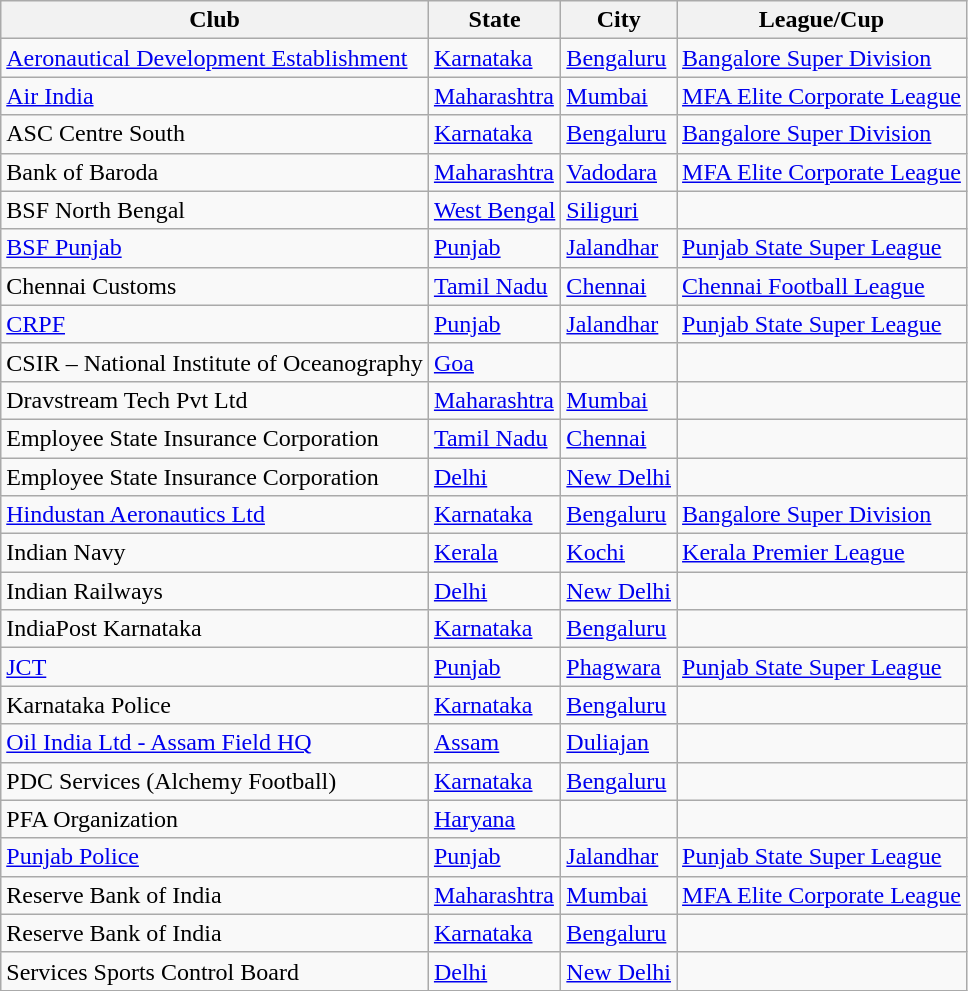<table class="wikitable sortable">
<tr>
<th>Club</th>
<th>State</th>
<th>City</th>
<th>League/Cup</th>
</tr>
<tr>
<td><a href='#'>Aeronautical Development Establishment</a></td>
<td><a href='#'>Karnataka</a></td>
<td><a href='#'>Bengaluru</a></td>
<td><a href='#'>Bangalore Super Division</a></td>
</tr>
<tr>
<td><a href='#'>Air India</a></td>
<td><a href='#'>Maharashtra</a></td>
<td><a href='#'>Mumbai</a></td>
<td><a href='#'>MFA Elite Corporate League</a></td>
</tr>
<tr>
<td>ASC Centre South</td>
<td><a href='#'>Karnataka</a></td>
<td><a href='#'>Bengaluru</a></td>
<td><a href='#'>Bangalore Super Division</a></td>
</tr>
<tr>
<td>Bank of Baroda</td>
<td><a href='#'>Maharashtra</a></td>
<td><a href='#'>Vadodara</a></td>
<td><a href='#'>MFA Elite Corporate League</a></td>
</tr>
<tr>
<td>BSF North Bengal</td>
<td><a href='#'>West Bengal</a></td>
<td><a href='#'>Siliguri</a></td>
</tr>
<tr>
<td><a href='#'>BSF Punjab</a></td>
<td><a href='#'>Punjab</a></td>
<td><a href='#'>Jalandhar</a></td>
<td><a href='#'>Punjab State Super League</a></td>
</tr>
<tr>
<td>Chennai Customs</td>
<td><a href='#'>Tamil Nadu</a></td>
<td><a href='#'>Chennai</a></td>
<td><a href='#'>Chennai Football League</a></td>
</tr>
<tr>
<td><a href='#'>CRPF</a></td>
<td><a href='#'>Punjab</a></td>
<td><a href='#'>Jalandhar</a></td>
<td><a href='#'>Punjab State Super League</a></td>
</tr>
<tr>
<td>CSIR – National Institute of Oceanography</td>
<td><a href='#'>Goa</a></td>
<td></td>
<td></td>
</tr>
<tr>
<td>Dravstream Tech Pvt Ltd</td>
<td><a href='#'>Maharashtra</a></td>
<td><a href='#'>Mumbai</a></td>
<td></td>
</tr>
<tr>
<td>Employee State Insurance Corporation</td>
<td><a href='#'>Tamil Nadu</a></td>
<td><a href='#'>Chennai</a></td>
<td></td>
</tr>
<tr>
<td>Employee State Insurance Corporation</td>
<td><a href='#'>Delhi</a></td>
<td><a href='#'>New Delhi</a></td>
<td></td>
</tr>
<tr>
<td><a href='#'>Hindustan Aeronautics Ltd</a></td>
<td><a href='#'>Karnataka</a></td>
<td><a href='#'>Bengaluru</a></td>
<td><a href='#'>Bangalore Super Division</a></td>
</tr>
<tr>
<td>Indian Navy</td>
<td><a href='#'>Kerala</a></td>
<td><a href='#'>Kochi</a></td>
<td><a href='#'>Kerala Premier League</a></td>
</tr>
<tr>
<td>Indian Railways</td>
<td><a href='#'>Delhi</a></td>
<td><a href='#'>New Delhi</a></td>
<td></td>
</tr>
<tr>
<td>IndiaPost Karnataka</td>
<td><a href='#'>Karnataka</a></td>
<td><a href='#'>Bengaluru</a></td>
<td></td>
</tr>
<tr>
<td><a href='#'>JCT</a></td>
<td><a href='#'>Punjab</a></td>
<td><a href='#'>Phagwara</a></td>
<td><a href='#'>Punjab State Super League</a></td>
</tr>
<tr>
<td>Karnataka Police</td>
<td><a href='#'>Karnataka</a></td>
<td><a href='#'>Bengaluru</a></td>
<td></td>
</tr>
<tr>
<td><a href='#'>Oil India Ltd - Assam Field HQ</a></td>
<td><a href='#'>Assam</a></td>
<td><a href='#'>Duliajan</a></td>
<td></td>
</tr>
<tr>
<td>PDC Services (Alchemy Football)</td>
<td><a href='#'>Karnataka</a></td>
<td><a href='#'>Bengaluru</a></td>
<td></td>
</tr>
<tr>
<td>PFA Organization</td>
<td><a href='#'>Haryana</a></td>
<td></td>
<td></td>
</tr>
<tr>
<td><a href='#'>Punjab Police</a></td>
<td><a href='#'>Punjab</a></td>
<td><a href='#'>Jalandhar</a></td>
<td><a href='#'>Punjab State Super League</a></td>
</tr>
<tr>
<td>Reserve Bank of India</td>
<td><a href='#'>Maharashtra</a></td>
<td><a href='#'>Mumbai</a></td>
<td><a href='#'>MFA Elite Corporate League</a></td>
</tr>
<tr>
<td>Reserve Bank of India</td>
<td><a href='#'>Karnataka</a></td>
<td><a href='#'>Bengaluru</a></td>
<td></td>
</tr>
<tr>
<td>Services Sports Control Board</td>
<td><a href='#'>Delhi</a></td>
<td><a href='#'>New Delhi</a></td>
<td></td>
</tr>
</table>
